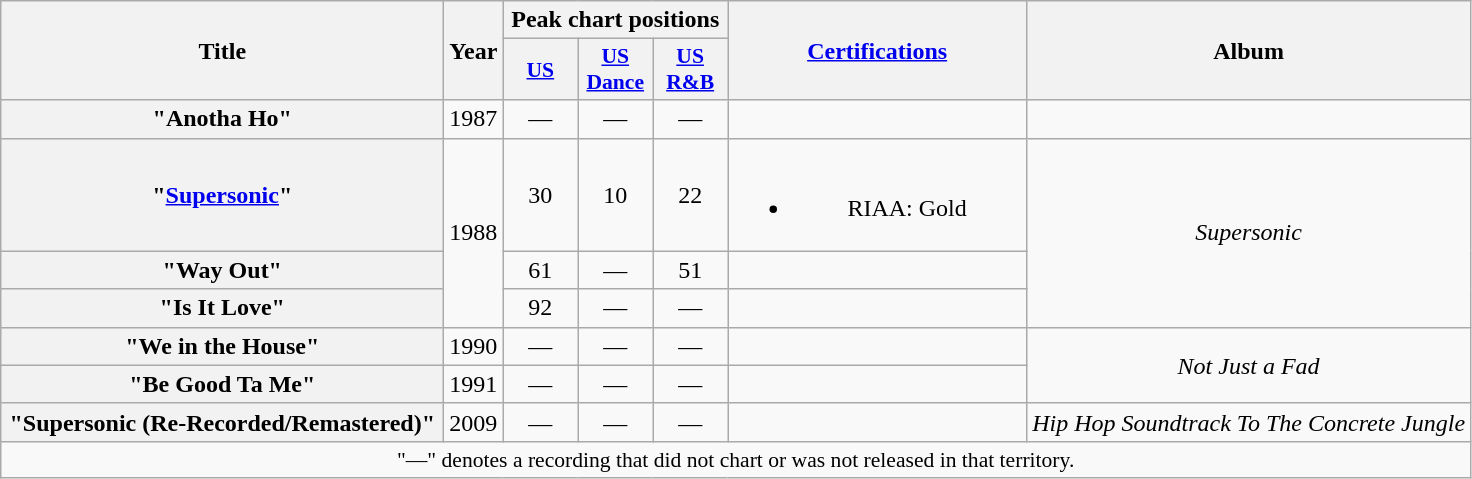<table class="wikitable plainrowheaders" style="text-align:center;" border="1">
<tr>
<th scope="col" rowspan="2" style="width:18em;">Title</th>
<th scope="col" rowspan="2">Year</th>
<th scope="col" colspan="3">Peak chart positions</th>
<th scope="col" rowspan="2" style="width:12em;"><a href='#'>Certifications</a></th>
<th scope="col" rowspan="2">Album</th>
</tr>
<tr>
<th scope="col" style="width:3em;font-size:90%;"><a href='#'>US</a><br></th>
<th scope="col" style="width:3em;font-size:90%;"><a href='#'>US Dance</a><br></th>
<th scope="col" style="width:3em;font-size:90%;"><a href='#'>US R&B</a><br></th>
</tr>
<tr>
<th scope="row">"Anotha Ho"</th>
<td>1987</td>
<td style="text-align:center;">—</td>
<td style="text-align:center;">—</td>
<td style="text-align:center;">—</td>
<td></td>
<td></td>
</tr>
<tr>
<th scope="row">"<a href='#'>Supersonic</a>"</th>
<td rowspan="3">1988</td>
<td style="text-align:center;">30</td>
<td style="text-align:center;">10</td>
<td style="text-align:center;">22</td>
<td><br><ul><li>RIAA: Gold</li></ul></td>
<td rowspan="3"><em>Supersonic</em></td>
</tr>
<tr>
<th scope="row">"Way Out"</th>
<td style="text-align:center;">61</td>
<td style="text-align:center;">—</td>
<td style="text-align:center;">51</td>
<td></td>
</tr>
<tr>
<th scope="row">"Is It Love"</th>
<td style="text-align:center;">92</td>
<td style="text-align:center;">—</td>
<td style="text-align:center;">—</td>
<td></td>
</tr>
<tr>
<th scope="row">"We in the House"</th>
<td>1990</td>
<td style="text-align:center;">—</td>
<td style="text-align:center;">—</td>
<td style="text-align:center;">—</td>
<td></td>
<td rowspan="2"><em>Not Just a Fad</em></td>
</tr>
<tr>
<th scope="row">"Be Good Ta Me"</th>
<td>1991</td>
<td style="text-align:center;">—</td>
<td style="text-align:center;">—</td>
<td style="text-align:center;">—</td>
<td></td>
</tr>
<tr>
<th scope="row">"Supersonic (Re-Recorded/Remastered)"</th>
<td>2009</td>
<td style="text-align:center;">—</td>
<td style="text-align:center;">—</td>
<td style="text-align:center;">—</td>
<td></td>
<td><em>Hip Hop Soundtrack To The Concrete Jungle</em></td>
</tr>
<tr>
<td colspan="15" style="font-size:90%">"—" denotes a recording that did not chart or was not released in that territory.</td>
</tr>
</table>
